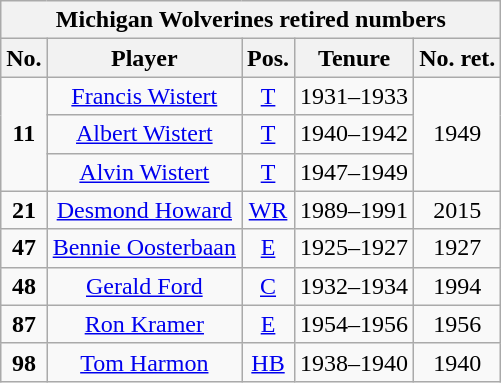<table class="wikitable" style="text-align:center">
<tr>
<th colspan=5 style =><strong>Michigan Wolverines retired numbers</strong></th>
</tr>
<tr>
<th style = >No.</th>
<th style = >Player</th>
<th style = >Pos.</th>
<th style = >Tenure</th>
<th style = >No. ret.</th>
</tr>
<tr>
<td rowspan=3><strong>11</strong></td>
<td><a href='#'>Francis Wistert</a></td>
<td><a href='#'>T</a></td>
<td>1931–1933</td>
<td rowspan=3>1949</td>
</tr>
<tr>
<td><a href='#'>Albert Wistert</a></td>
<td><a href='#'>T</a></td>
<td>1940–1942</td>
</tr>
<tr>
<td><a href='#'>Alvin Wistert</a></td>
<td><a href='#'>T</a></td>
<td>1947–1949</td>
</tr>
<tr>
<td><strong>21</strong></td>
<td><a href='#'>Desmond Howard</a></td>
<td><a href='#'>WR</a></td>
<td>1989–1991</td>
<td>2015</td>
</tr>
<tr>
<td><strong>47</strong></td>
<td><a href='#'>Bennie Oosterbaan</a></td>
<td><a href='#'>E</a></td>
<td>1925–1927</td>
<td>1927</td>
</tr>
<tr>
<td><strong>48</strong></td>
<td><a href='#'>Gerald Ford</a></td>
<td><a href='#'>C</a></td>
<td>1932–1934</td>
<td>1994</td>
</tr>
<tr>
<td><strong>87</strong></td>
<td><a href='#'>Ron Kramer</a></td>
<td><a href='#'>E</a></td>
<td>1954–1956</td>
<td>1956</td>
</tr>
<tr>
<td><strong>98</strong></td>
<td><a href='#'>Tom Harmon</a></td>
<td><a href='#'>HB</a></td>
<td>1938–1940</td>
<td>1940</td>
</tr>
</table>
